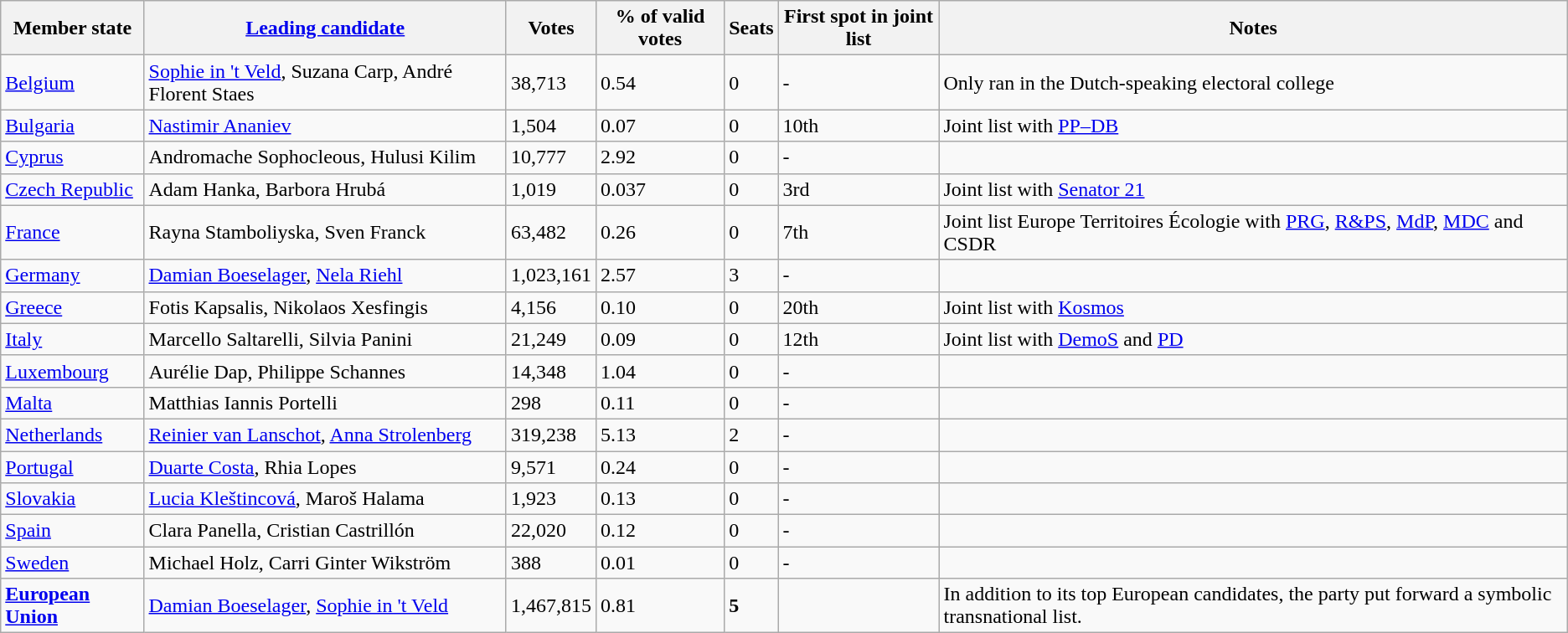<table class="wikitable">
<tr>
<th>Member state</th>
<th><a href='#'>Leading candidate</a></th>
<th>Votes</th>
<th>% of valid votes</th>
<th>Seats</th>
<th>First spot in joint list</th>
<th>Notes</th>
</tr>
<tr>
<td> <a href='#'>Belgium</a></td>
<td><a href='#'>Sophie in 't Veld</a>, Suzana Carp, André Florent Staes</td>
<td>38,713</td>
<td> 0.54</td>
<td> 0</td>
<td>-</td>
<td>Only ran in the Dutch-speaking electoral college</td>
</tr>
<tr>
<td> <a href='#'>Bulgaria</a></td>
<td><a href='#'>Nastimir Ananiev</a></td>
<td>1,504</td>
<td> 0.07</td>
<td> 0</td>
<td>10th</td>
<td>Joint list with <a href='#'>PP–DB</a></td>
</tr>
<tr>
<td> <a href='#'>Cyprus</a></td>
<td>Andromache Sophocleous, Hulusi Kilim</td>
<td>10,777</td>
<td> 2.92</td>
<td> 0</td>
<td>-</td>
<td></td>
</tr>
<tr>
<td> <a href='#'>Czech Republic</a></td>
<td>Adam Hanka, Barbora Hrubá</td>
<td>1,019</td>
<td>0.037</td>
<td> 0</td>
<td>3rd</td>
<td>Joint list with <a href='#'>Senator 21</a></td>
</tr>
<tr>
<td> <a href='#'>France</a></td>
<td>Rayna Stamboliyska, Sven Franck</td>
<td>63,482</td>
<td>0.26</td>
<td> 0</td>
<td>7th</td>
<td>Joint list Europe Territoires Écologie with <a href='#'>PRG</a>, <a href='#'>R&PS</a>, <a href='#'>MdP</a>, <a href='#'>MDC</a> and CSDR</td>
</tr>
<tr>
<td> <a href='#'>Germany</a></td>
<td><a href='#'>Damian Boeselager</a>, <a href='#'>Nela Riehl</a></td>
<td>1,023,161</td>
<td> 2.57</td>
<td> 3</td>
<td>-</td>
<td></td>
</tr>
<tr>
<td> <a href='#'>Greece</a></td>
<td>Fotis Kapsalis, Nikolaos Xesfingis</td>
<td>4,156</td>
<td>0.10</td>
<td> 0</td>
<td>20th</td>
<td>Joint list with <a href='#'>Kosmos</a></td>
</tr>
<tr>
<td> <a href='#'>Italy</a></td>
<td>Marcello Saltarelli, Silvia Panini</td>
<td>21,249</td>
<td>0.09</td>
<td> 0</td>
<td>12th</td>
<td>Joint list with <a href='#'>DemoS</a> and <a href='#'>PD</a></td>
</tr>
<tr>
<td> <a href='#'>Luxembourg</a></td>
<td>Aurélie Dap, Philippe Schannes</td>
<td>14,348</td>
<td> 1.04</td>
<td> 0</td>
<td>-</td>
<td></td>
</tr>
<tr>
<td> <a href='#'>Malta</a></td>
<td>Matthias Iannis Portelli</td>
<td>298</td>
<td> 0.11</td>
<td> 0</td>
<td>-</td>
<td></td>
</tr>
<tr>
<td> <a href='#'>Netherlands</a></td>
<td><a href='#'>Reinier van Lanschot</a>, <a href='#'>Anna Strolenberg</a></td>
<td>319,238</td>
<td> 5.13</td>
<td> 2</td>
<td>-</td>
<td></td>
</tr>
<tr>
<td> <a href='#'>Portugal</a></td>
<td><a href='#'>Duarte Costa</a>, Rhia Lopes</td>
<td>9,571</td>
<td> 0.24</td>
<td> 0</td>
<td>-</td>
<td></td>
</tr>
<tr>
<td> <a href='#'>Slovakia</a></td>
<td><a href='#'>Lucia Kleštincová</a>, Maroš Halama</td>
<td>1,923</td>
<td> 0.13</td>
<td> 0</td>
<td>-</td>
<td></td>
</tr>
<tr>
<td> <a href='#'>Spain</a></td>
<td>Clara Panella, Cristian Castrillón</td>
<td>22,020</td>
<td> 0.12</td>
<td> 0</td>
<td>-</td>
<td></td>
</tr>
<tr>
<td> <a href='#'>Sweden</a></td>
<td>Michael Holz, Carri Ginter Wikström</td>
<td>388</td>
<td> 0.01</td>
<td> 0</td>
<td>-</td>
<td></td>
</tr>
<tr>
<td><strong> <a href='#'>European Union</a></strong></td>
<td><a href='#'>Damian Boeselager</a>, <a href='#'>Sophie in 't Veld</a></td>
<td>1,467,815</td>
<td>0.81</td>
<td> <strong>5</strong></td>
<td></td>
<td>In addition to its top European candidates, the party put forward a symbolic transnational list.</td>
</tr>
</table>
